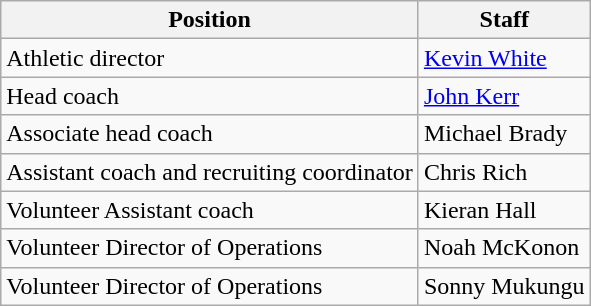<table class="wikitable">
<tr>
<th>Position</th>
<th>Staff</th>
</tr>
<tr>
<td>Athletic director</td>
<td> <a href='#'>Kevin White</a></td>
</tr>
<tr>
<td>Head coach</td>
<td> <a href='#'>John Kerr</a></td>
</tr>
<tr>
<td>Associate head coach</td>
<td> Michael Brady</td>
</tr>
<tr>
<td>Assistant coach and recruiting coordinator</td>
<td> Chris Rich</td>
</tr>
<tr>
<td>Volunteer Assistant coach</td>
<td> Kieran Hall</td>
</tr>
<tr>
<td>Volunteer Director of Operations</td>
<td> Noah McKonon</td>
</tr>
<tr>
<td>Volunteer Director of Operations</td>
<td> Sonny Mukungu</td>
</tr>
</table>
